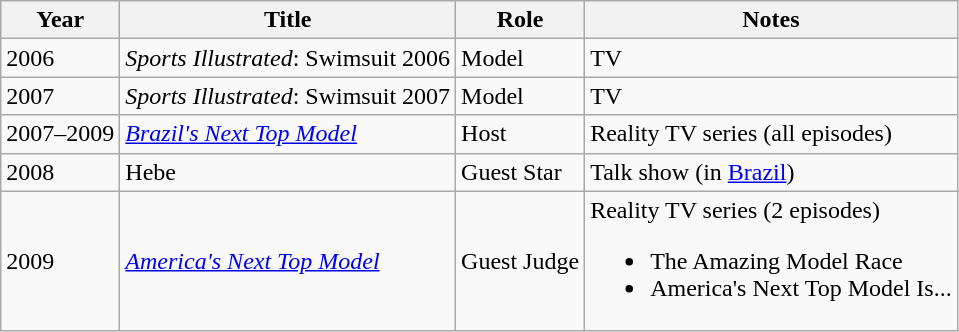<table class="wikitable">
<tr>
<th>Year</th>
<th>Title</th>
<th>Role</th>
<th>Notes</th>
</tr>
<tr>
<td>2006</td>
<td><em>Sports Illustrated</em>: Swimsuit 2006</td>
<td>Model</td>
<td>TV</td>
</tr>
<tr>
<td>2007</td>
<td><em>Sports Illustrated</em>: Swimsuit 2007</td>
<td>Model</td>
<td>TV</td>
</tr>
<tr>
<td>2007–2009</td>
<td><em><a href='#'>Brazil's Next Top Model</a></em></td>
<td>Host</td>
<td>Reality TV series (all episodes)</td>
</tr>
<tr>
<td>2008</td>
<td>Hebe</td>
<td>Guest Star</td>
<td>Talk show (in <a href='#'>Brazil</a>)</td>
</tr>
<tr>
<td>2009</td>
<td><em><a href='#'>America's Next Top Model</a></em></td>
<td>Guest Judge</td>
<td>Reality TV series (2 episodes)<br><ul><li>The Amazing Model Race</li><li>America's Next Top Model Is...</li></ul></td>
</tr>
</table>
